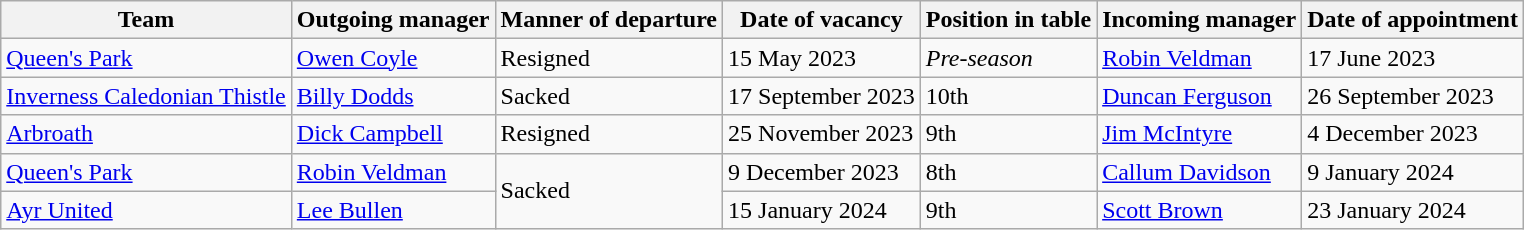<table class="wikitable sortable">
<tr>
<th>Team</th>
<th>Outgoing manager</th>
<th>Manner of departure</th>
<th>Date of vacancy</th>
<th>Position in table</th>
<th>Incoming manager</th>
<th>Date of appointment</th>
</tr>
<tr>
<td><a href='#'>Queen's Park</a></td>
<td> <a href='#'>Owen Coyle</a></td>
<td>Resigned</td>
<td>15 May 2023</td>
<td><em>Pre-season</em></td>
<td> <a href='#'>Robin Veldman</a></td>
<td>17 June 2023</td>
</tr>
<tr>
<td><a href='#'>Inverness Caledonian Thistle</a></td>
<td> <a href='#'>Billy Dodds</a></td>
<td>Sacked</td>
<td>17 September 2023</td>
<td>10th</td>
<td> <a href='#'>Duncan Ferguson</a></td>
<td>26 September 2023</td>
</tr>
<tr>
<td><a href='#'>Arbroath</a></td>
<td> <a href='#'>Dick Campbell</a></td>
<td>Resigned</td>
<td>25 November 2023</td>
<td>9th</td>
<td> <a href='#'>Jim McIntyre</a></td>
<td>4 December 2023</td>
</tr>
<tr>
<td><a href='#'>Queen's Park</a></td>
<td> <a href='#'>Robin Veldman</a></td>
<td rowspan="2">Sacked</td>
<td>9 December 2023</td>
<td>8th</td>
<td> <a href='#'>Callum Davidson</a></td>
<td>9 January 2024</td>
</tr>
<tr>
<td><a href='#'>Ayr United</a></td>
<td> <a href='#'>Lee Bullen</a></td>
<td>15 January 2024</td>
<td>9th</td>
<td> <a href='#'>Scott Brown</a></td>
<td>23 January 2024</td>
</tr>
</table>
